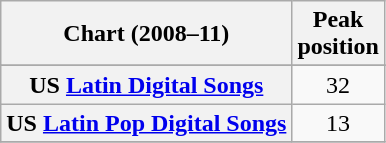<table class="wikitable sortable plainrowheaders" style="text-align:center">
<tr>
<th>Chart (2008–11)</th>
<th>Peak<br>position</th>
</tr>
<tr>
</tr>
<tr>
<th scope="row">US <a href='#'>Latin Digital Songs</a></th>
<td>32</td>
</tr>
<tr>
<th scope="row">US <a href='#'>Latin Pop Digital Songs</a></th>
<td>13</td>
</tr>
<tr>
</tr>
</table>
